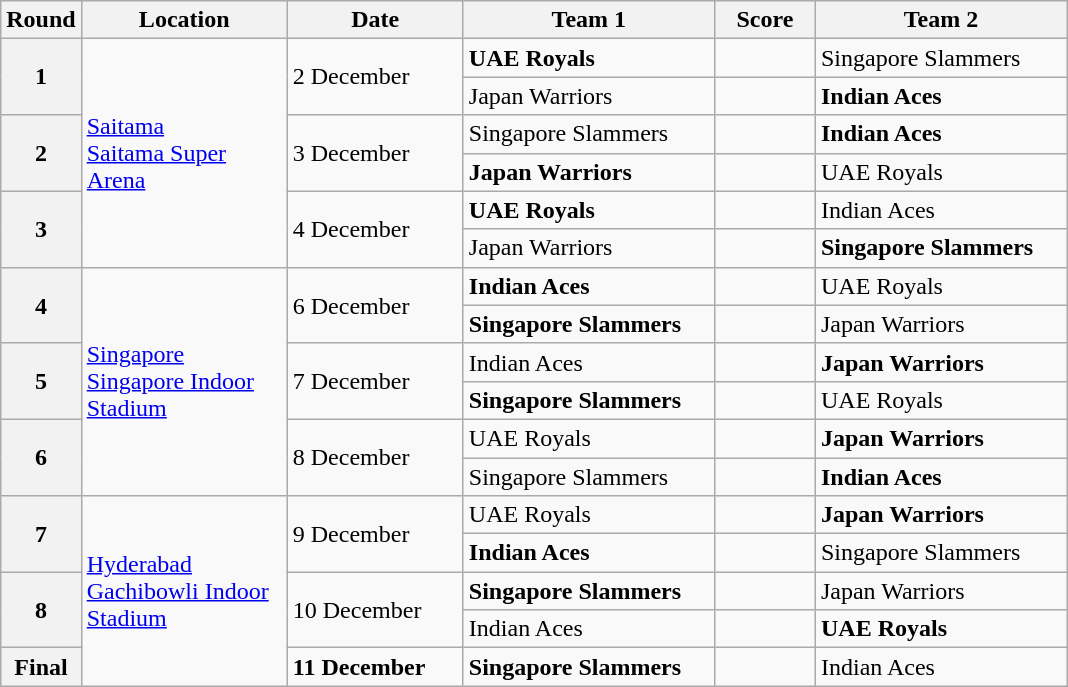<table class="wikitable">
<tr>
<th>Round</th>
<th width=130>Location</th>
<th width=110>Date</th>
<th width=160>Team 1</th>
<th width=60>Score</th>
<th width=160>Team 2</th>
</tr>
<tr>
<th rowspan=2>1</th>
<td rowspan=6> <a href='#'>Saitama</a><br><a href='#'>Saitama Super Arena</a></td>
<td rowspan=2>2 December</td>
<td><strong>UAE Royals</strong></td>
<td></td>
<td>Singapore Slammers</td>
</tr>
<tr>
<td>Japan Warriors</td>
<td></td>
<td><strong>Indian Aces</strong></td>
</tr>
<tr>
<th rowspan=2>2</th>
<td rowspan=2>3 December</td>
<td>Singapore Slammers</td>
<td></td>
<td><strong>Indian Aces</strong></td>
</tr>
<tr>
<td><strong>Japan Warriors</strong></td>
<td></td>
<td>UAE Royals</td>
</tr>
<tr>
<th rowspan=2>3</th>
<td rowspan=2>4 December</td>
<td><strong>UAE Royals</strong></td>
<td></td>
<td>Indian Aces</td>
</tr>
<tr>
<td>Japan Warriors</td>
<td></td>
<td><strong>Singapore Slammers</strong></td>
</tr>
<tr>
<th rowspan=2>4</th>
<td rowspan=6> <a href='#'>Singapore</a><br><a href='#'>Singapore Indoor Stadium</a></td>
<td rowspan=2>6 December</td>
<td><strong>Indian Aces</strong></td>
<td></td>
<td>UAE Royals</td>
</tr>
<tr>
<td><strong>Singapore Slammers</strong></td>
<td></td>
<td>Japan Warriors</td>
</tr>
<tr>
<th rowspan=2>5</th>
<td rowspan=2>7 December</td>
<td>Indian Aces</td>
<td></td>
<td><strong>Japan Warriors</strong></td>
</tr>
<tr>
<td><strong>Singapore Slammers</strong></td>
<td></td>
<td>UAE Royals</td>
</tr>
<tr>
<th rowspan=2>6</th>
<td rowspan=2>8 December</td>
<td>UAE Royals</td>
<td></td>
<td><strong>Japan Warriors</strong></td>
</tr>
<tr>
<td>Singapore Slammers</td>
<td></td>
<td><strong>Indian Aces</strong></td>
</tr>
<tr>
<th rowspan=2>7</th>
<td rowspan=5> <a href='#'>Hyderabad</a><br><a href='#'>Gachibowli Indoor Stadium</a></td>
<td rowspan=2>9 December</td>
<td>UAE Royals</td>
<td></td>
<td><strong>Japan Warriors</strong></td>
</tr>
<tr>
<td><strong>Indian Aces</strong></td>
<td></td>
<td>Singapore Slammers</td>
</tr>
<tr>
<th rowspan=2>8</th>
<td rowspan=2>10 December</td>
<td><strong>Singapore Slammers</strong></td>
<td></td>
<td>Japan Warriors</td>
</tr>
<tr>
<td>Indian Aces</td>
<td></td>
<td><strong>UAE Royals</strong></td>
</tr>
<tr>
<th><strong>Final</strong></th>
<td><strong>11 December</strong></td>
<td><strong>Singapore Slammers</strong></td>
<td></td>
<td>Indian Aces</td>
</tr>
</table>
